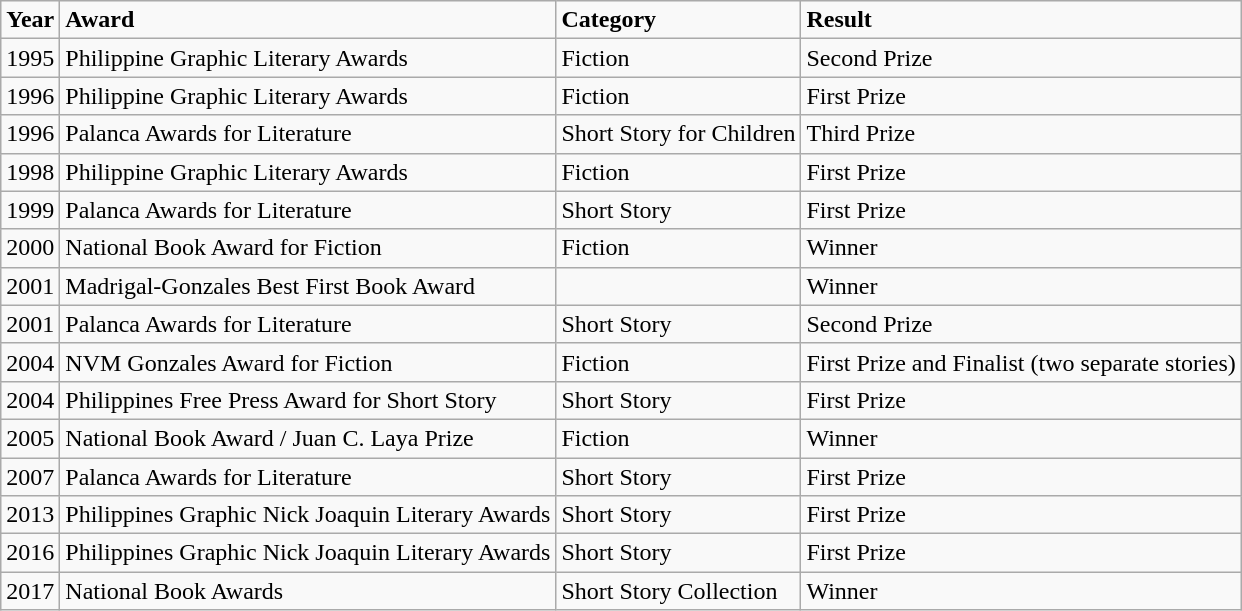<table class="wikitable">
<tr>
<td><strong>Year</strong></td>
<td><strong>Award</strong></td>
<td><strong>Category</strong></td>
<td><strong>Result</strong></td>
</tr>
<tr>
<td>1995</td>
<td>Philippine Graphic Literary Awards</td>
<td>Fiction</td>
<td>Second Prize</td>
</tr>
<tr>
<td>1996</td>
<td>Philippine Graphic Literary Awards</td>
<td>Fiction</td>
<td>First Prize</td>
</tr>
<tr>
<td>1996</td>
<td>Palanca Awards for Literature</td>
<td>Short Story for Children</td>
<td>Third Prize</td>
</tr>
<tr>
<td>1998</td>
<td>Philippine Graphic Literary Awards</td>
<td>Fiction</td>
<td>First Prize</td>
</tr>
<tr>
<td>1999</td>
<td>Palanca Awards for Literature</td>
<td>Short Story</td>
<td>First Prize</td>
</tr>
<tr>
<td>2000</td>
<td>National Book Award for Fiction</td>
<td>Fiction</td>
<td>Winner</td>
</tr>
<tr>
<td>2001</td>
<td>Madrigal-Gonzales Best First Book Award</td>
<td></td>
<td>Winner</td>
</tr>
<tr>
<td>2001</td>
<td>Palanca Awards for Literature</td>
<td>Short Story</td>
<td>Second Prize</td>
</tr>
<tr>
<td>2004</td>
<td>NVM Gonzales Award for Fiction</td>
<td>Fiction</td>
<td>First Prize and Finalist (two separate stories)</td>
</tr>
<tr>
<td>2004</td>
<td>Philippines Free Press Award for Short Story</td>
<td>Short Story</td>
<td>First Prize</td>
</tr>
<tr>
<td>2005</td>
<td>National Book Award / Juan C. Laya Prize</td>
<td>Fiction</td>
<td>Winner</td>
</tr>
<tr>
<td>2007</td>
<td>Palanca Awards for Literature</td>
<td>Short Story</td>
<td>First Prize</td>
</tr>
<tr>
<td>2013</td>
<td>Philippines Graphic Nick Joaquin Literary Awards</td>
<td>Short Story</td>
<td>First Prize</td>
</tr>
<tr>
<td>2016</td>
<td>Philippines Graphic Nick Joaquin Literary Awards</td>
<td>Short Story</td>
<td>First Prize</td>
</tr>
<tr>
<td>2017</td>
<td>National Book Awards</td>
<td>Short Story Collection</td>
<td>Winner</td>
</tr>
</table>
